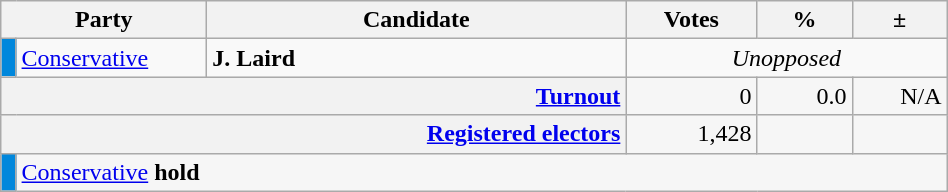<table class=wikitable>
<tr>
<th scope="col" colspan="2" style="width: 130px">Party</th>
<th scope="col" style="width: 17em">Candidate</th>
<th scope="col" style="width: 5em">Votes</th>
<th scope="col" style="width: 3.5em">%</th>
<th scope="col" style="width: 3.5em">±</th>
</tr>
<tr>
<td style="background:#0087DC;"></td>
<td><a href='#'>Conservative</a></td>
<td><strong>J. Laird</strong></td>
<td style="text-align: center; "colspan="3"><em>Unopposed</em></td>
</tr>
<tr style="background-color:#F6F6F6">
<th colspan="3" style="text-align: right; margin-right: 0.5em"><a href='#'>Turnout</a></th>
<td style="text-align: right; margin-right: 0.5em">0</td>
<td style="text-align: right; margin-right: 0.5em">0.0</td>
<td style="text-align: right; margin-right: 0.5em">N/A</td>
</tr>
<tr style="background-color:#F6F6F6;">
<th colspan="3" style="text-align:right;"><a href='#'>Registered electors</a></th>
<td style="text-align:right; margin-right:0.5em">1,428</td>
<td></td>
<td></td>
</tr>
<tr style="background-color:#F6F6F6">
<td style="background:#0087DC;"></td>
<td colspan="5"><a href='#'>Conservative</a> <strong>hold</strong></td>
</tr>
</table>
